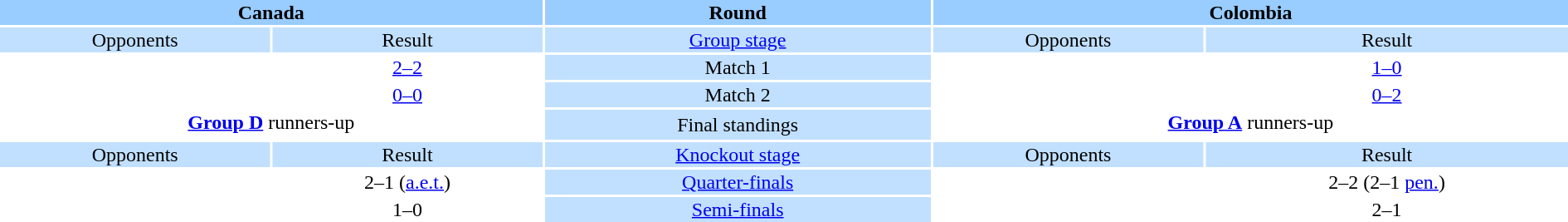<table style="width:100%; text-align:center">
<tr style="vertical-align:top; background:#99CCFF">
<th colspan="2">Canada</th>
<th>Round</th>
<th colspan="2">Colombia</th>
</tr>
<tr style="vertical-align:top; background:#C1E0FF">
<td>Opponents</td>
<td>Result</td>
<td><a href='#'>Group stage</a></td>
<td>Opponents</td>
<td>Result</td>
</tr>
<tr>
<td align="left"></td>
<td><a href='#'>2–2</a></td>
<td style="background:#C1E0FF">Match 1</td>
<td align="left"></td>
<td><a href='#'>1–0</a></td>
</tr>
<tr>
<td align="left"></td>
<td><a href='#'>0–0</a></td>
<td style="background:#C1E0FF">Match 2</td>
<td align="left"></td>
<td><a href='#'>0–2</a></td>
</tr>
<tr>
<td colspan="2" style="text-align:center"><strong><a href='#'>Group D</a></strong> runners-up</td>
<td rowspan="2" style="background:#C1E0FF">Final standings</td>
<td colspan="2" style="text-align:center"><strong><a href='#'>Group A</a></strong> runners-up</td>
</tr>
<tr>
<td colspan="2"></td>
<td colspan="2"></td>
</tr>
<tr style="vertical-align:top; background:#C1E0FF">
<td>Opponents</td>
<td>Result</td>
<td><a href='#'>Knockout stage</a></td>
<td>Opponents</td>
<td>Result</td>
</tr>
<tr>
<td align="left"></td>
<td Canada vs Mexico>2–1 (<a href='#'>a.e.t.</a>)</td>
<td style="background:#C1E0FF"><a href='#'>Quarter-finals</a></td>
<td align="left"></td>
<td Colombia vs United States>2–2 (2–1 <a href='#'>pen.</a>)</td>
</tr>
<tr>
<td align="left"></td>
<td Canada vs Trinidad and Tobago>1–0</td>
<td style="background:#C1E0FF"><a href='#'>Semi-finals</a></td>
<td align="left"></td>
<td Colombia vs Peru>2–1</td>
</tr>
</table>
